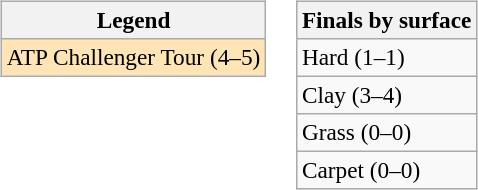<table>
<tr valign=top>
<td><br><table class="wikitable" style=font-size:97%>
<tr>
<th>Legend</th>
</tr>
<tr style="background:moccasin;">
<td>ATP Challenger Tour (4–5)</td>
</tr>
</table>
</td>
<td><br><table class="wikitable" style=font-size:97%>
<tr>
<th>Finals by surface</th>
</tr>
<tr>
<td>Hard (1–1)</td>
</tr>
<tr>
<td>Clay (3–4)</td>
</tr>
<tr>
<td>Grass (0–0)</td>
</tr>
<tr>
<td>Carpet (0–0)</td>
</tr>
</table>
</td>
</tr>
</table>
